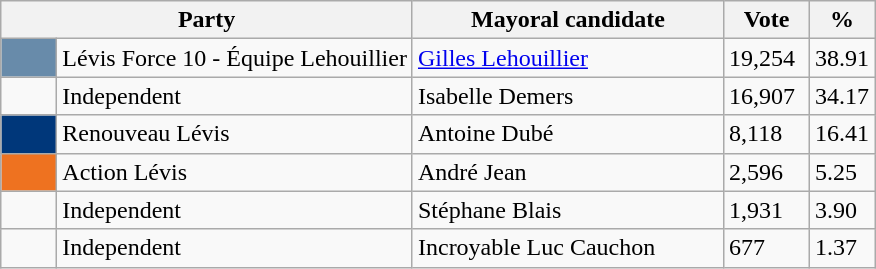<table class="wikitable">
<tr>
<th bgcolor="#DDDDFF" width="230px" colspan="2">Party</th>
<th bgcolor="#DDDDFF" width="200px">Mayoral candidate</th>
<th bgcolor="#DDDDFF" width="50px">Vote</th>
<th bgcolor="#DDDDFF" width="30px">%</th>
</tr>
<tr>
<td bgcolor=#688BAA width="30px"> </td>
<td>Lévis Force 10 - Équipe Lehouillier</td>
<td><a href='#'>Gilles Lehouillier</a></td>
<td>19,254</td>
<td>38.91</td>
</tr>
<tr>
<td> </td>
<td>Independent</td>
<td>Isabelle Demers</td>
<td>16,907</td>
<td>34.17</td>
</tr>
<tr>
<td bgcolor=#00377A width="30px"> </td>
<td>Renouveau Lévis</td>
<td>Antoine Dubé</td>
<td>8,118</td>
<td>16.41</td>
</tr>
<tr>
<td bgcolor=#EE7220 width="30px"> </td>
<td>Action Lévis</td>
<td>André Jean</td>
<td>2,596</td>
<td>5.25</td>
</tr>
<tr>
<td> </td>
<td>Independent</td>
<td>Stéphane Blais</td>
<td>1,931</td>
<td>3.90</td>
</tr>
<tr>
<td> </td>
<td>Independent</td>
<td>Incroyable Luc Cauchon</td>
<td>677</td>
<td>1.37</td>
</tr>
</table>
